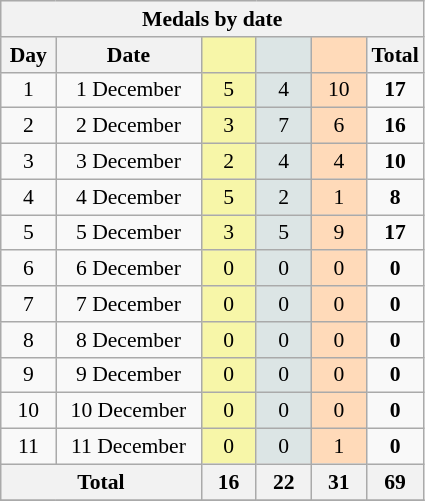<table class="wikitable" style="font-size:90%; text-align:center;">
<tr style="background:#efefef;">
<th colspan=6><strong>Medals by date</strong></th>
</tr>
<tr>
<th width=30><strong>Day</strong></th>
<th width=90><strong>Date</strong></th>
<th width=30 style="background:#F7F6A8;"></th>
<th width=30 style="background:#DCE5E5;"></th>
<th width=30 style="background:#FFDAB9;"></th>
<th width=30><strong>Total</strong></th>
</tr>
<tr>
<td>1</td>
<td>1 December</td>
<td style="background:#F7F6A8;">5</td>
<td style="background:#DCE5E5;">4</td>
<td style="background:#FFDAB9;">10</td>
<td><strong>17</strong></td>
</tr>
<tr>
<td>2</td>
<td>2 December</td>
<td style="background:#F7F6A8;">3</td>
<td style="background:#DCE5E5;">7</td>
<td style="background:#FFDAB9;">6</td>
<td><strong>16</strong></td>
</tr>
<tr>
<td>3</td>
<td>3 December</td>
<td style="background:#F7F6A8;">2</td>
<td style="background:#DCE5E5;">4</td>
<td style="background:#FFDAB9;">4</td>
<td><strong>10</strong></td>
</tr>
<tr>
<td>4</td>
<td>4 December</td>
<td style="background:#F7F6A8;">5</td>
<td style="background:#DCE5E5;">2</td>
<td style="background:#FFDAB9;">1</td>
<td><strong>8</strong></td>
</tr>
<tr>
<td>5</td>
<td>5 December</td>
<td style="background:#F7F6A8;">3</td>
<td style="background:#DCE5E5;">5</td>
<td style="background:#FFDAB9;">9</td>
<td><strong>17</strong></td>
</tr>
<tr>
<td>6</td>
<td>6 December</td>
<td style="background:#F7F6A8;">0</td>
<td style="background:#DCE5E5;">0</td>
<td style="background:#FFDAB9;">0</td>
<td><strong>0</strong></td>
</tr>
<tr>
<td>7</td>
<td>7 December</td>
<td style="background:#F7F6A8;">0</td>
<td style="background:#DCE5E5;">0</td>
<td style="background:#FFDAB9;">0</td>
<td><strong>0</strong></td>
</tr>
<tr>
<td>8</td>
<td>8 December</td>
<td style="background:#F7F6A8;">0</td>
<td style="background:#DCE5E5;">0</td>
<td style="background:#FFDAB9;">0</td>
<td><strong>0</strong></td>
</tr>
<tr>
<td>9</td>
<td>9 December</td>
<td style="background:#F7F6A8;">0</td>
<td style="background:#DCE5E5;">0</td>
<td style="background:#FFDAB9;">0</td>
<td><strong>0</strong></td>
</tr>
<tr>
<td>10</td>
<td>10 December</td>
<td style="background:#F7F6A8;">0</td>
<td style="background:#DCE5E5;">0</td>
<td style="background:#FFDAB9;">0</td>
<td><strong>0</strong></td>
</tr>
<tr>
<td>11</td>
<td>11 December</td>
<td style="background:#F7F6A8;">0</td>
<td style="background:#DCE5E5;">0</td>
<td style="background:#FFDAB9;">1</td>
<td><strong>0</strong></td>
</tr>
<tr>
<th colspan="2"><strong>Total</strong></th>
<th><strong>16</strong></th>
<th><strong>22</strong></th>
<th><strong>31</strong></th>
<th><strong>69</strong></th>
</tr>
<tr>
</tr>
</table>
